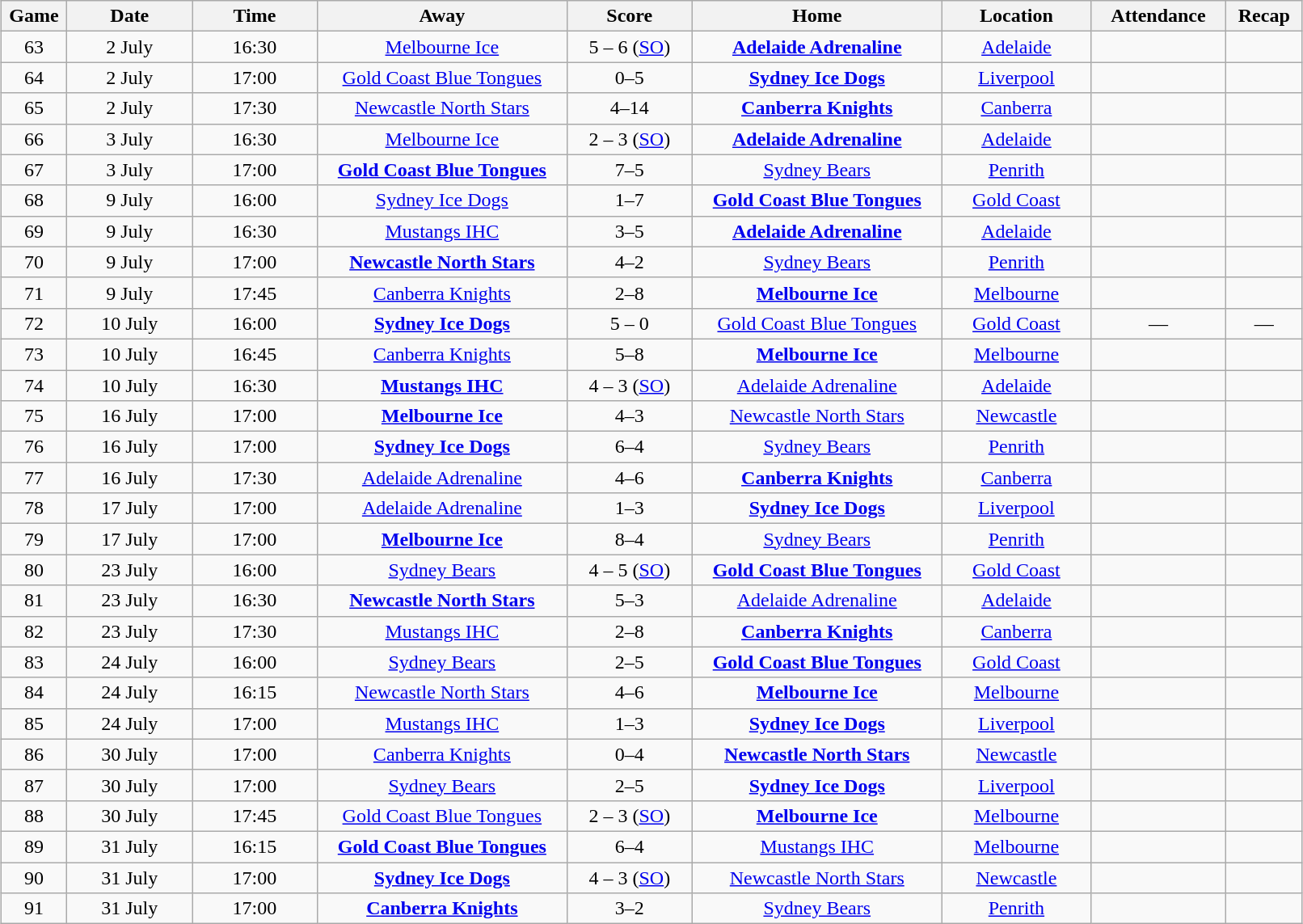<table class="wikitable" width="85%" style="margin: 1em auto 1em auto">
<tr>
<th width="1%">Game</th>
<th width="6%">Date</th>
<th width="6%">Time</th>
<th width="12%">Away</th>
<th width="6%">Score</th>
<th width="12%">Home</th>
<th width="7%">Location</th>
<th width="4%">Attendance</th>
<th width="2%">Recap</th>
</tr>
<tr align="center">
<td>63</td>
<td>2 July</td>
<td>16:30</td>
<td><a href='#'>Melbourne Ice</a></td>
<td>5 – 6 (<a href='#'>SO</a>)</td>
<td><strong><a href='#'>Adelaide Adrenaline</a></strong></td>
<td><a href='#'>Adelaide</a></td>
<td></td>
<td></td>
</tr>
<tr align="center">
<td>64</td>
<td>2 July</td>
<td>17:00</td>
<td><a href='#'>Gold Coast Blue Tongues</a></td>
<td>0–5</td>
<td><strong><a href='#'>Sydney Ice Dogs</a></strong></td>
<td><a href='#'>Liverpool</a></td>
<td></td>
<td></td>
</tr>
<tr align="center">
<td>65</td>
<td>2 July</td>
<td>17:30</td>
<td><a href='#'>Newcastle North Stars</a></td>
<td>4–14</td>
<td><strong><a href='#'>Canberra Knights</a></strong></td>
<td><a href='#'>Canberra</a></td>
<td></td>
<td></td>
</tr>
<tr align="center">
<td>66</td>
<td>3 July</td>
<td>16:30</td>
<td><a href='#'>Melbourne Ice</a></td>
<td>2 – 3 (<a href='#'>SO</a>)</td>
<td><strong><a href='#'>Adelaide Adrenaline</a></strong></td>
<td><a href='#'>Adelaide</a></td>
<td></td>
<td></td>
</tr>
<tr align="center">
<td>67</td>
<td>3 July</td>
<td>17:00</td>
<td><strong><a href='#'>Gold Coast Blue Tongues</a></strong></td>
<td>7–5</td>
<td><a href='#'>Sydney Bears</a></td>
<td><a href='#'>Penrith</a></td>
<td></td>
<td></td>
</tr>
<tr align="center">
<td>68</td>
<td>9 July</td>
<td>16:00</td>
<td><a href='#'>Sydney Ice Dogs</a></td>
<td>1–7</td>
<td><strong><a href='#'>Gold Coast Blue Tongues</a></strong></td>
<td><a href='#'>Gold Coast</a></td>
<td></td>
<td></td>
</tr>
<tr align="center">
<td>69</td>
<td>9 July</td>
<td>16:30</td>
<td><a href='#'>Mustangs IHC</a></td>
<td>3–5</td>
<td><strong><a href='#'>Adelaide Adrenaline</a></strong></td>
<td><a href='#'>Adelaide</a></td>
<td></td>
<td></td>
</tr>
<tr align="center">
<td>70</td>
<td>9 July</td>
<td>17:00</td>
<td><strong><a href='#'>Newcastle North Stars</a></strong></td>
<td>4–2</td>
<td><a href='#'>Sydney Bears</a></td>
<td><a href='#'>Penrith</a></td>
<td></td>
<td></td>
</tr>
<tr align="center">
<td>71</td>
<td>9 July</td>
<td>17:45</td>
<td><a href='#'>Canberra Knights</a></td>
<td>2–8</td>
<td><strong><a href='#'>Melbourne Ice</a></strong></td>
<td><a href='#'>Melbourne</a></td>
<td></td>
<td></td>
</tr>
<tr align="center">
<td>72</td>
<td>10 July</td>
<td>16:00</td>
<td><strong><a href='#'>Sydney Ice Dogs</a></strong></td>
<td>5 – 0</td>
<td><a href='#'>Gold Coast Blue Tongues</a></td>
<td><a href='#'>Gold Coast</a></td>
<td>—</td>
<td>—</td>
</tr>
<tr align="center">
<td>73</td>
<td>10 July</td>
<td>16:45</td>
<td><a href='#'>Canberra Knights</a></td>
<td>5–8</td>
<td><strong><a href='#'>Melbourne Ice</a></strong></td>
<td><a href='#'>Melbourne</a></td>
<td></td>
<td></td>
</tr>
<tr align="center">
<td>74</td>
<td>10 July</td>
<td>16:30</td>
<td><strong><a href='#'>Mustangs IHC</a></strong></td>
<td>4 – 3 (<a href='#'>SO</a>)</td>
<td><a href='#'>Adelaide Adrenaline</a></td>
<td><a href='#'>Adelaide</a></td>
<td></td>
<td></td>
</tr>
<tr align="center">
<td>75</td>
<td>16 July</td>
<td>17:00</td>
<td><strong><a href='#'>Melbourne Ice</a></strong></td>
<td>4–3</td>
<td><a href='#'>Newcastle North Stars</a></td>
<td><a href='#'>Newcastle</a></td>
<td></td>
<td></td>
</tr>
<tr align="center">
<td>76</td>
<td>16 July</td>
<td>17:00</td>
<td><strong><a href='#'>Sydney Ice Dogs</a></strong></td>
<td>6–4</td>
<td><a href='#'>Sydney Bears</a></td>
<td><a href='#'>Penrith</a></td>
<td></td>
<td></td>
</tr>
<tr align="center">
<td>77</td>
<td>16 July</td>
<td>17:30</td>
<td><a href='#'>Adelaide Adrenaline</a></td>
<td>4–6</td>
<td><strong><a href='#'>Canberra Knights</a></strong></td>
<td><a href='#'>Canberra</a></td>
<td></td>
<td></td>
</tr>
<tr align="center">
<td>78</td>
<td>17 July</td>
<td>17:00</td>
<td><a href='#'>Adelaide Adrenaline</a></td>
<td>1–3</td>
<td><strong><a href='#'>Sydney Ice Dogs</a></strong></td>
<td><a href='#'>Liverpool</a></td>
<td></td>
<td></td>
</tr>
<tr align="center">
<td>79</td>
<td>17 July</td>
<td>17:00</td>
<td><strong><a href='#'>Melbourne Ice</a></strong></td>
<td>8–4</td>
<td><a href='#'>Sydney Bears</a></td>
<td><a href='#'>Penrith</a></td>
<td></td>
<td></td>
</tr>
<tr align="center">
<td>80</td>
<td>23 July</td>
<td>16:00</td>
<td><a href='#'>Sydney Bears</a></td>
<td>4 – 5 (<a href='#'>SO</a>)</td>
<td><strong><a href='#'>Gold Coast Blue Tongues</a></strong></td>
<td><a href='#'>Gold Coast</a></td>
<td></td>
<td></td>
</tr>
<tr align="center">
<td>81</td>
<td>23 July</td>
<td>16:30</td>
<td><strong><a href='#'>Newcastle North Stars</a></strong></td>
<td>5–3</td>
<td><a href='#'>Adelaide Adrenaline</a></td>
<td><a href='#'>Adelaide</a></td>
<td></td>
<td></td>
</tr>
<tr align="center">
<td>82</td>
<td>23 July</td>
<td>17:30</td>
<td><a href='#'>Mustangs IHC</a></td>
<td>2–8</td>
<td><strong><a href='#'>Canberra Knights</a></strong></td>
<td><a href='#'>Canberra</a></td>
<td></td>
<td></td>
</tr>
<tr align="center">
<td>83</td>
<td>24 July</td>
<td>16:00</td>
<td><a href='#'>Sydney Bears</a></td>
<td>2–5</td>
<td><strong><a href='#'>Gold Coast Blue Tongues</a></strong></td>
<td><a href='#'>Gold Coast</a></td>
<td></td>
<td></td>
</tr>
<tr align="center">
<td>84</td>
<td>24 July</td>
<td>16:15</td>
<td><a href='#'>Newcastle North Stars</a></td>
<td>4–6</td>
<td><strong><a href='#'>Melbourne Ice</a></strong></td>
<td><a href='#'>Melbourne</a></td>
<td></td>
<td></td>
</tr>
<tr align="center">
<td>85</td>
<td>24 July</td>
<td>17:00</td>
<td><a href='#'>Mustangs IHC</a></td>
<td>1–3</td>
<td><strong><a href='#'>Sydney Ice Dogs</a></strong></td>
<td><a href='#'>Liverpool</a></td>
<td></td>
<td></td>
</tr>
<tr align="center">
<td>86</td>
<td>30 July</td>
<td>17:00</td>
<td><a href='#'>Canberra Knights</a></td>
<td>0–4</td>
<td><strong><a href='#'>Newcastle North Stars</a></strong></td>
<td><a href='#'>Newcastle</a></td>
<td></td>
<td></td>
</tr>
<tr align="center">
<td>87</td>
<td>30 July</td>
<td>17:00</td>
<td><a href='#'>Sydney Bears</a></td>
<td>2–5</td>
<td><strong><a href='#'>Sydney Ice Dogs</a></strong></td>
<td><a href='#'>Liverpool</a></td>
<td></td>
<td></td>
</tr>
<tr align="center">
<td>88</td>
<td>30 July</td>
<td>17:45</td>
<td><a href='#'>Gold Coast Blue Tongues</a></td>
<td>2 – 3 (<a href='#'>SO</a>)</td>
<td><strong><a href='#'>Melbourne Ice</a></strong></td>
<td><a href='#'>Melbourne</a></td>
<td></td>
<td></td>
</tr>
<tr align="center">
<td>89</td>
<td>31 July</td>
<td>16:15</td>
<td><strong><a href='#'>Gold Coast Blue Tongues</a></strong></td>
<td>6–4</td>
<td><a href='#'>Mustangs IHC</a></td>
<td><a href='#'>Melbourne</a></td>
<td></td>
<td></td>
</tr>
<tr align="center">
<td>90</td>
<td>31 July</td>
<td>17:00</td>
<td><strong><a href='#'>Sydney Ice Dogs</a></strong></td>
<td>4 – 3 (<a href='#'>SO</a>)</td>
<td><a href='#'>Newcastle North Stars</a></td>
<td><a href='#'>Newcastle</a></td>
<td></td>
<td></td>
</tr>
<tr align="center">
<td>91</td>
<td>31 July</td>
<td>17:00</td>
<td><strong><a href='#'>Canberra Knights</a></strong></td>
<td>3–2</td>
<td><a href='#'>Sydney Bears</a></td>
<td><a href='#'>Penrith</a></td>
<td></td>
<td></td>
</tr>
</table>
